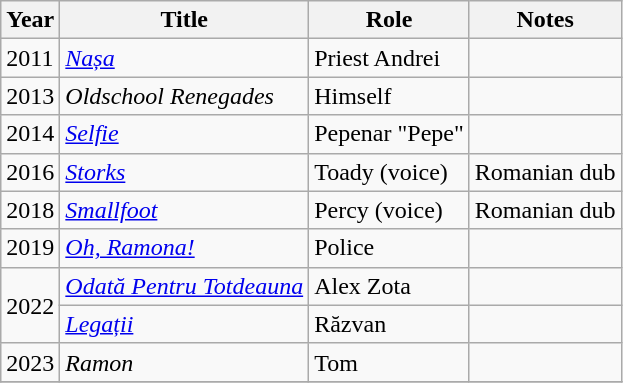<table class="wikitable">
<tr>
<th>Year</th>
<th>Title</th>
<th>Role</th>
<th>Notes</th>
</tr>
<tr>
<td>2011</td>
<td><em><a href='#'>Nașa</a></em></td>
<td>Priest Andrei</td>
<td></td>
</tr>
<tr>
<td>2013</td>
<td><em>Oldschool Renegades</em></td>
<td>Himself</td>
<td></td>
</tr>
<tr>
<td>2014</td>
<td><em><a href='#'>Selfie</a></em></td>
<td>Pepenar "Pepe"</td>
<td></td>
</tr>
<tr>
<td>2016</td>
<td><em><a href='#'>Storks</a></em></td>
<td>Toady (voice)</td>
<td>Romanian dub</td>
</tr>
<tr>
<td>2018</td>
<td><em><a href='#'>Smallfoot</a></em></td>
<td>Percy (voice)</td>
<td>Romanian dub</td>
</tr>
<tr>
<td>2019</td>
<td><em><a href='#'>Oh, Ramona!</a></em></td>
<td>Police</td>
<td></td>
</tr>
<tr>
<td rowspan=2>2022</td>
<td><em><a href='#'>Odată Pentru Totdeauna</a></em></td>
<td>Alex Zota</td>
<td></td>
</tr>
<tr>
<td><em><a href='#'>Legații</a></em></td>
<td>Răzvan</td>
<td></td>
</tr>
<tr>
<td>2023</td>
<td><em>Ramon</em></td>
<td>Tom</td>
<td></td>
</tr>
<tr>
</tr>
</table>
